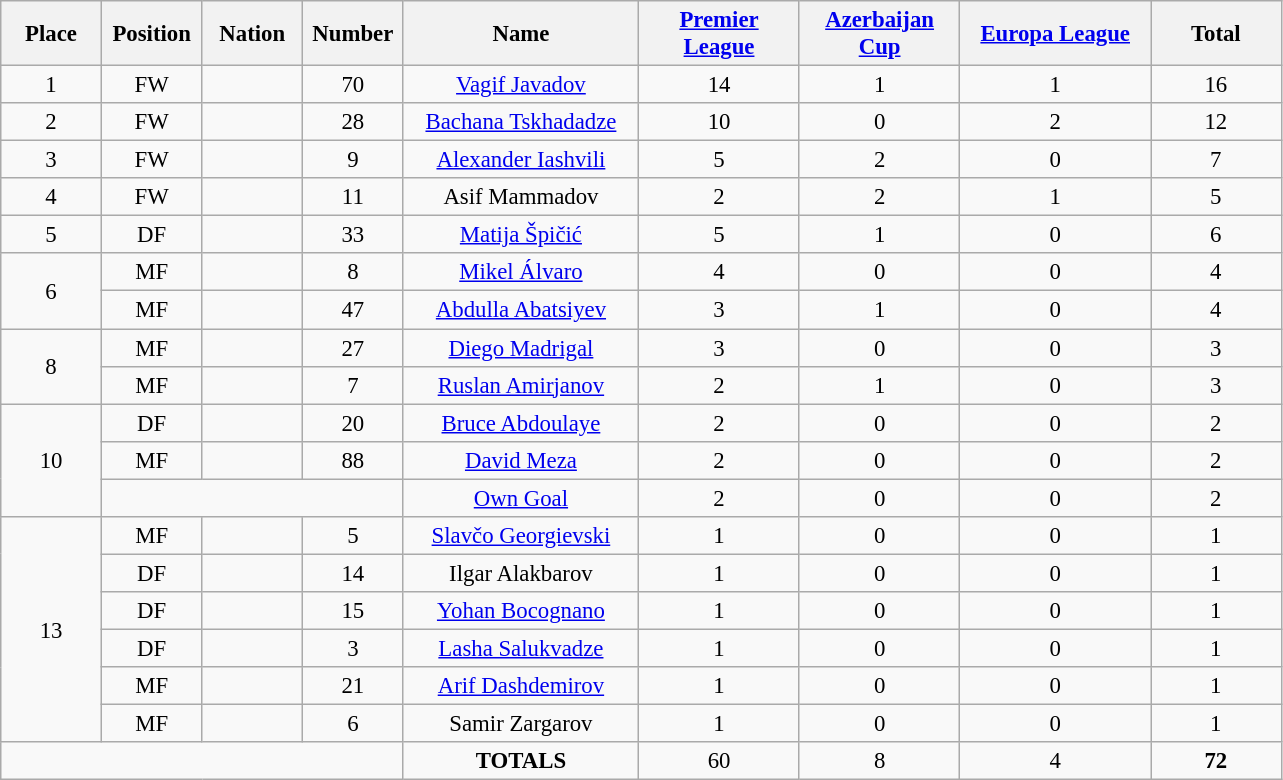<table class="wikitable" style="font-size: 95%; text-align: center;">
<tr>
<th width=60>Place</th>
<th width=60>Position</th>
<th width=60>Nation</th>
<th width=60>Number</th>
<th width=150>Name</th>
<th width=100><a href='#'>Premier League</a></th>
<th width=100><a href='#'>Azerbaijan Cup</a></th>
<th width=120><a href='#'>Europa League</a></th>
<th width=80>Total</th>
</tr>
<tr>
<td>1</td>
<td>FW</td>
<td></td>
<td>70</td>
<td><a href='#'>Vagif Javadov</a></td>
<td>14</td>
<td>1</td>
<td>1</td>
<td>16</td>
</tr>
<tr>
<td>2</td>
<td>FW</td>
<td></td>
<td>28</td>
<td><a href='#'>Bachana Tskhadadze</a></td>
<td>10</td>
<td>0</td>
<td>2</td>
<td>12</td>
</tr>
<tr>
<td>3</td>
<td>FW</td>
<td></td>
<td>9</td>
<td><a href='#'>Alexander Iashvili</a></td>
<td>5</td>
<td>2</td>
<td>0</td>
<td>7</td>
</tr>
<tr>
<td>4</td>
<td>FW</td>
<td></td>
<td>11</td>
<td>Asif Mammadov</td>
<td>2</td>
<td>2</td>
<td>1</td>
<td>5</td>
</tr>
<tr>
<td>5</td>
<td>DF</td>
<td></td>
<td>33</td>
<td><a href='#'>Matija Špičić</a></td>
<td>5</td>
<td>1</td>
<td>0</td>
<td>6</td>
</tr>
<tr>
<td rowspan="2">6</td>
<td>MF</td>
<td></td>
<td>8</td>
<td><a href='#'>Mikel Álvaro</a></td>
<td>4</td>
<td>0</td>
<td>0</td>
<td>4</td>
</tr>
<tr>
<td>MF</td>
<td></td>
<td>47</td>
<td><a href='#'>Abdulla Abatsiyev</a></td>
<td>3</td>
<td>1</td>
<td>0</td>
<td>4</td>
</tr>
<tr>
<td rowspan="2">8</td>
<td>MF</td>
<td></td>
<td>27</td>
<td><a href='#'>Diego Madrigal</a></td>
<td>3</td>
<td>0</td>
<td>0</td>
<td>3</td>
</tr>
<tr>
<td>MF</td>
<td></td>
<td>7</td>
<td><a href='#'>Ruslan Amirjanov</a></td>
<td>2</td>
<td>1</td>
<td>0</td>
<td>3</td>
</tr>
<tr>
<td rowspan="3">10</td>
<td>DF</td>
<td></td>
<td>20</td>
<td><a href='#'>Bruce Abdoulaye</a></td>
<td>2</td>
<td>0</td>
<td>0</td>
<td>2</td>
</tr>
<tr>
<td>MF</td>
<td></td>
<td>88</td>
<td><a href='#'>David Meza</a></td>
<td>2</td>
<td>0</td>
<td>0</td>
<td>2</td>
</tr>
<tr>
<td colspan="3"></td>
<td><a href='#'>Own Goal</a></td>
<td>2</td>
<td>0</td>
<td>0</td>
<td>2</td>
</tr>
<tr>
<td rowspan="6">13</td>
<td>MF</td>
<td></td>
<td>5</td>
<td><a href='#'>Slavčo Georgievski</a></td>
<td>1</td>
<td>0</td>
<td>0</td>
<td>1</td>
</tr>
<tr>
<td>DF</td>
<td></td>
<td>14</td>
<td>Ilgar Alakbarov</td>
<td>1</td>
<td>0</td>
<td>0</td>
<td>1</td>
</tr>
<tr>
<td>DF</td>
<td></td>
<td>15</td>
<td><a href='#'>Yohan Bocognano</a></td>
<td>1</td>
<td>0</td>
<td>0</td>
<td>1</td>
</tr>
<tr>
<td>DF</td>
<td></td>
<td>3</td>
<td><a href='#'>Lasha Salukvadze</a></td>
<td>1</td>
<td>0</td>
<td>0</td>
<td>1</td>
</tr>
<tr>
<td>MF</td>
<td></td>
<td>21</td>
<td><a href='#'>Arif Dashdemirov</a></td>
<td>1</td>
<td>0</td>
<td>0</td>
<td>1</td>
</tr>
<tr>
<td>MF</td>
<td></td>
<td>6</td>
<td>Samir Zargarov</td>
<td>1</td>
<td>0</td>
<td>0</td>
<td>1</td>
</tr>
<tr>
<td colspan="4"></td>
<td><strong>TOTALS</strong></td>
<td>60</td>
<td>8</td>
<td>4</td>
<td><strong>72</strong></td>
</tr>
</table>
